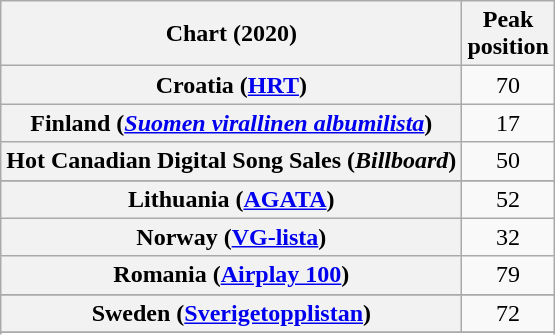<table class="wikitable sortable plainrowheaders" style="text-align:center">
<tr>
<th scope="col">Chart (2020)</th>
<th scope="col">Peak<br>position</th>
</tr>
<tr>
<th scope="row">Croatia (<a href='#'>HRT</a>)</th>
<td>70</td>
</tr>
<tr>
<th scope="row">Finland (<a href='#'><em>Suomen virallinen albumilista</em></a>)</th>
<td>17</td>
</tr>
<tr>
<th scope="row">Hot Canadian Digital Song Sales (<em>Billboard</em>)</th>
<td>50</td>
</tr>
<tr>
</tr>
<tr>
<th scope="row">Lithuania (<a href='#'>AGATA</a>)</th>
<td>52</td>
</tr>
<tr>
<th scope="row">Norway (<a href='#'>VG-lista</a>)</th>
<td>32</td>
</tr>
<tr>
<th scope="row">Romania (<a href='#'>Airplay 100</a>)</th>
<td>79</td>
</tr>
<tr>
</tr>
<tr>
<th scope="row">Sweden (<a href='#'>Sverigetopplistan</a>)</th>
<td>72</td>
</tr>
<tr>
</tr>
<tr>
</tr>
</table>
